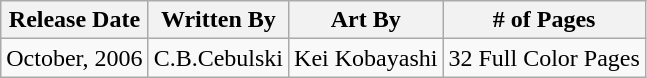<table class="wikitable">
<tr>
<th>Release Date</th>
<th>Written By</th>
<th>Art By</th>
<th># of Pages</th>
</tr>
<tr>
<td>October, 2006</td>
<td>C.B.Cebulski</td>
<td>Kei Kobayashi</td>
<td>32 Full Color Pages</td>
</tr>
</table>
